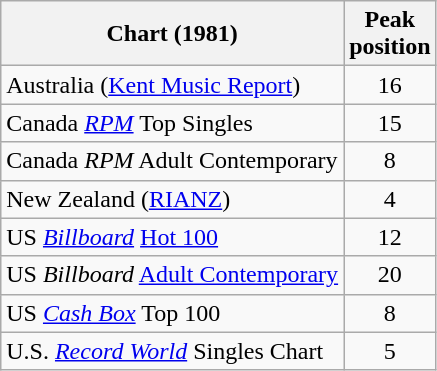<table class="wikitable sortable">
<tr>
<th>Chart (1981)</th>
<th>Peak<br>position</th>
</tr>
<tr>
<td>Australia (<a href='#'>Kent Music Report</a>)</td>
<td style="text-align:center;">16</td>
</tr>
<tr>
<td>Canada <em><a href='#'>RPM</a></em> Top Singles</td>
<td style="text-align:center;">15</td>
</tr>
<tr>
<td>Canada <em>RPM</em> Adult Contemporary</td>
<td style="text-align:center;">8</td>
</tr>
<tr>
<td>New Zealand (<a href='#'>RIANZ</a>)</td>
<td style="text-align:center;">4</td>
</tr>
<tr>
<td>US <em><a href='#'>Billboard</a></em> <a href='#'>Hot 100</a></td>
<td style="text-align:center;">12</td>
</tr>
<tr>
<td>US <em>Billboard</em> <a href='#'>Adult Contemporary</a></td>
<td style="text-align:center;">20</td>
</tr>
<tr>
<td>US <a href='#'><em>Cash Box</em></a> Top 100</td>
<td align="center">8</td>
</tr>
<tr>
<td>U.S. <em><a href='#'>Record World</a></em> Singles Chart</td>
<td align="center">5</td>
</tr>
</table>
